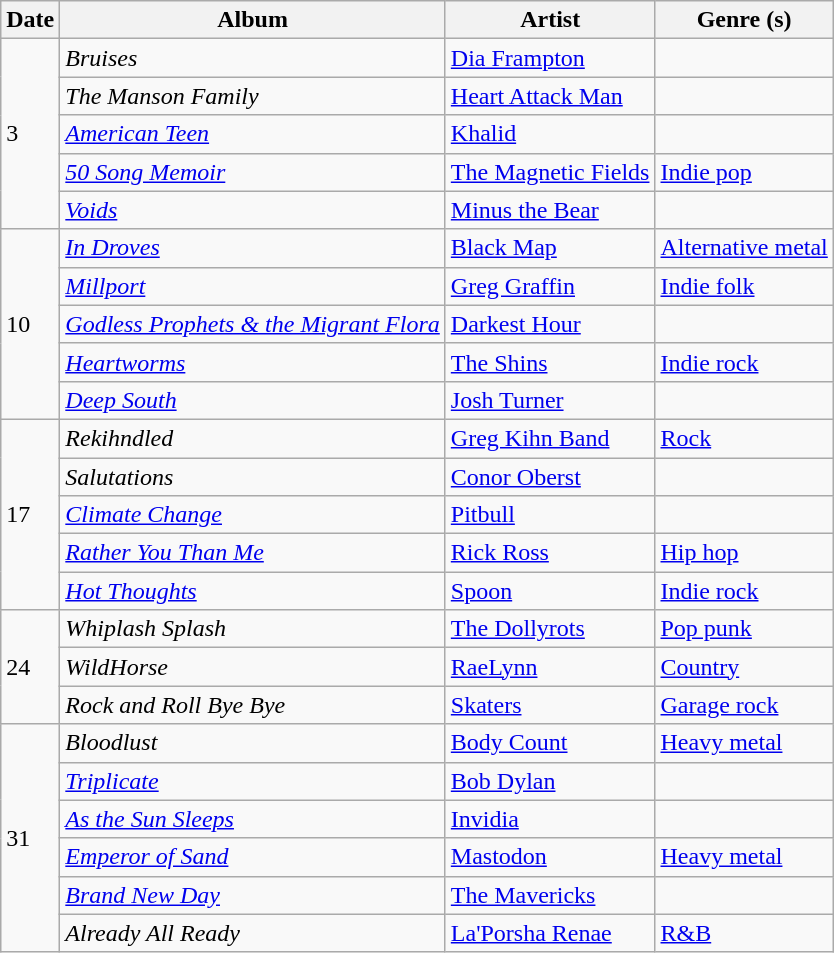<table class="wikitable">
<tr>
<th>Date</th>
<th>Album</th>
<th>Artist</th>
<th>Genre (s)</th>
</tr>
<tr>
<td rowspan="5">3</td>
<td><em>Bruises</em></td>
<td><a href='#'>Dia Frampton</a></td>
<td></td>
</tr>
<tr>
<td><em>The Manson Family</em></td>
<td><a href='#'>Heart Attack Man</a></td>
<td></td>
</tr>
<tr>
<td><em><a href='#'>American Teen</a></em></td>
<td><a href='#'>Khalid</a></td>
<td></td>
</tr>
<tr>
<td><em><a href='#'>50 Song Memoir</a></em></td>
<td><a href='#'>The Magnetic Fields</a></td>
<td><a href='#'>Indie pop</a></td>
</tr>
<tr>
<td><em><a href='#'>Voids</a></em></td>
<td><a href='#'>Minus the Bear</a></td>
<td></td>
</tr>
<tr>
<td rowspan="5">10</td>
<td><em><a href='#'>In Droves</a></em></td>
<td><a href='#'>Black Map</a></td>
<td><a href='#'>Alternative metal</a></td>
</tr>
<tr>
<td><em><a href='#'>Millport</a></em></td>
<td><a href='#'>Greg Graffin</a></td>
<td><a href='#'>Indie folk</a></td>
</tr>
<tr>
<td><em><a href='#'>Godless Prophets & the Migrant Flora</a></em></td>
<td><a href='#'>Darkest Hour</a></td>
<td></td>
</tr>
<tr>
<td><em><a href='#'>Heartworms</a></em></td>
<td><a href='#'>The Shins</a></td>
<td><a href='#'>Indie rock</a></td>
</tr>
<tr>
<td><em><a href='#'>Deep South</a></em></td>
<td><a href='#'>Josh Turner</a></td>
<td></td>
</tr>
<tr>
<td rowspan="5">17</td>
<td><em>Rekihndled</em></td>
<td><a href='#'>Greg Kihn Band</a></td>
<td><a href='#'>Rock</a></td>
</tr>
<tr>
<td><em>Salutations</em></td>
<td><a href='#'>Conor Oberst</a></td>
<td></td>
</tr>
<tr>
<td><em><a href='#'>Climate Change</a></em></td>
<td><a href='#'>Pitbull</a></td>
<td></td>
</tr>
<tr>
<td><em><a href='#'>Rather You Than Me</a></em></td>
<td><a href='#'>Rick Ross</a></td>
<td><a href='#'>Hip hop</a></td>
</tr>
<tr>
<td><em><a href='#'>Hot Thoughts</a></em></td>
<td><a href='#'>Spoon</a></td>
<td><a href='#'>Indie rock</a></td>
</tr>
<tr>
<td rowspan="3">24</td>
<td><em>Whiplash Splash</em></td>
<td><a href='#'>The Dollyrots</a></td>
<td><a href='#'>Pop punk</a></td>
</tr>
<tr>
<td><em>WildHorse</em></td>
<td><a href='#'>RaeLynn</a></td>
<td><a href='#'>Country</a></td>
</tr>
<tr>
<td><em>Rock and Roll Bye Bye</em></td>
<td><a href='#'>Skaters</a></td>
<td><a href='#'>Garage rock</a></td>
</tr>
<tr>
<td rowspan="6">31</td>
<td><em>Bloodlust</em></td>
<td><a href='#'>Body Count</a></td>
<td><a href='#'>Heavy metal</a></td>
</tr>
<tr>
<td><em><a href='#'>Triplicate</a></em></td>
<td><a href='#'>Bob Dylan</a></td>
<td></td>
</tr>
<tr>
<td><em><a href='#'>As the Sun Sleeps</a></em></td>
<td><a href='#'>Invidia</a></td>
<td></td>
</tr>
<tr>
<td><em><a href='#'>Emperor of Sand</a></em></td>
<td><a href='#'>Mastodon</a></td>
<td><a href='#'>Heavy metal</a></td>
</tr>
<tr>
<td><em><a href='#'>Brand New Day</a></em></td>
<td><a href='#'>The Mavericks</a></td>
<td></td>
</tr>
<tr>
<td><em>Already All Ready</em></td>
<td><a href='#'>La'Porsha Renae</a></td>
<td><a href='#'>R&B</a></td>
</tr>
</table>
